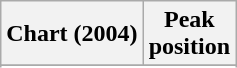<table class="wikitable sortable plainrowheaders">
<tr>
<th scope="col">Chart (2004)</th>
<th scope="col">Peak<br>position</th>
</tr>
<tr>
</tr>
<tr>
</tr>
<tr>
</tr>
<tr>
</tr>
<tr>
</tr>
</table>
